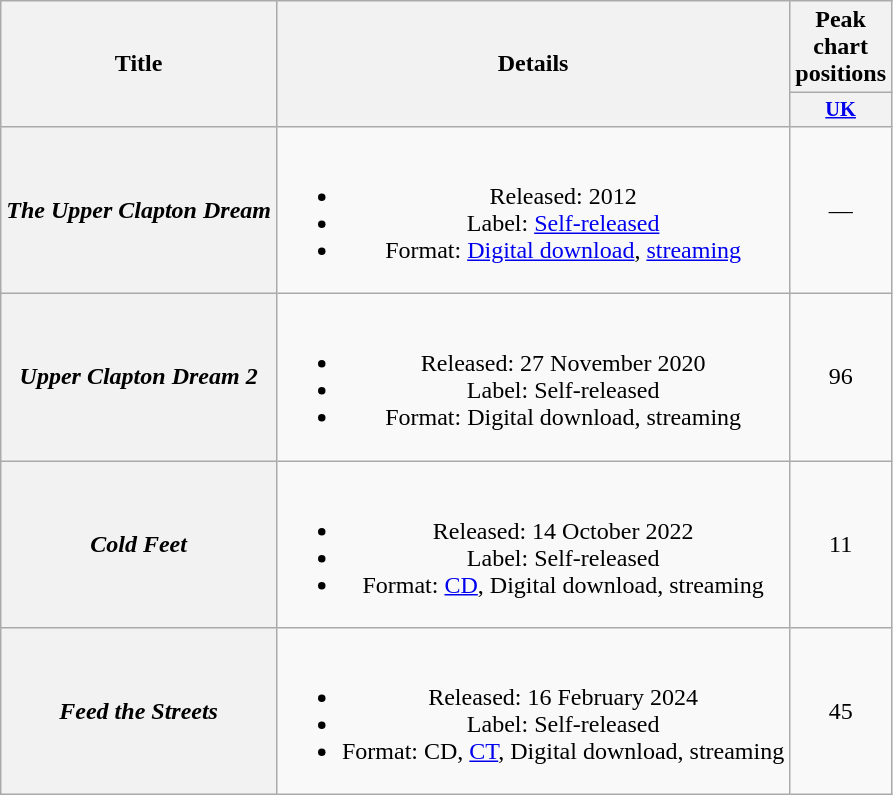<table class="wikitable plainrowheaders" style="text-align:center;">
<tr>
<th scope="col" rowspan="2">Title</th>
<th scope="col" rowspan="2">Details</th>
<th scope="col" colspan="1">Peak chart positions</th>
</tr>
<tr>
<th scope="col" style="width:3em;font-size:85%;"><a href='#'>UK</a><br></th>
</tr>
<tr>
<th scope="row"><em>The Upper Clapton Dream</em></th>
<td><br><ul><li>Released: 2012</li><li>Label: <a href='#'>Self-released</a></li><li>Format: <a href='#'>Digital download</a>, <a href='#'>streaming</a></li></ul></td>
<td>—</td>
</tr>
<tr>
<th scope="row"><em>Upper Clapton Dream 2</em></th>
<td><br><ul><li>Released: 27 November 2020</li><li>Label: Self-released</li><li>Format: Digital download, streaming</li></ul></td>
<td>96</td>
</tr>
<tr>
<th scope="row"><em>Cold Feet</em></th>
<td><br><ul><li>Released: 14 October 2022</li><li>Label: Self-released</li><li>Format: <a href='#'>CD</a>, Digital download, streaming</li></ul></td>
<td>11</td>
</tr>
<tr>
<th scope="row"><em>Feed the Streets</em></th>
<td><br><ul><li>Released: 16 February 2024</li><li>Label: Self-released</li><li>Format: CD, <a href='#'>CT</a>, Digital download, streaming</li></ul></td>
<td>45</td>
</tr>
</table>
